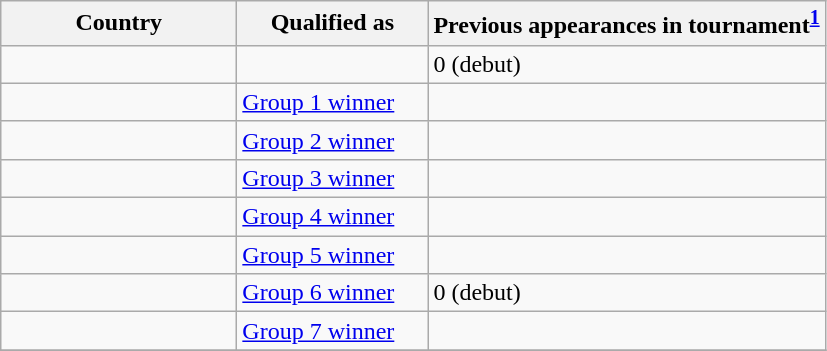<table class="wikitable sortable">
<tr>
<th width=150px>Country</th>
<th width=120px>Qualified as</th>
<th>Previous appearances in tournament<sup><a href='#'>1</a></sup></th>
</tr>
<tr>
<td></td>
<td></td>
<td>0 (debut)</td>
</tr>
<tr>
<td></td>
<td><a href='#'>Group 1 winner</a></td>
<td></td>
</tr>
<tr>
<td></td>
<td><a href='#'>Group 2 winner</a></td>
<td></td>
</tr>
<tr>
<td></td>
<td><a href='#'>Group 3 winner</a></td>
<td></td>
</tr>
<tr>
<td></td>
<td><a href='#'>Group 4 winner</a></td>
<td></td>
</tr>
<tr>
<td></td>
<td><a href='#'>Group 5 winner</a></td>
<td></td>
</tr>
<tr>
<td></td>
<td><a href='#'>Group 6 winner</a></td>
<td>0 (debut)</td>
</tr>
<tr>
<td></td>
<td><a href='#'>Group 7 winner</a></td>
<td></td>
</tr>
<tr>
</tr>
</table>
